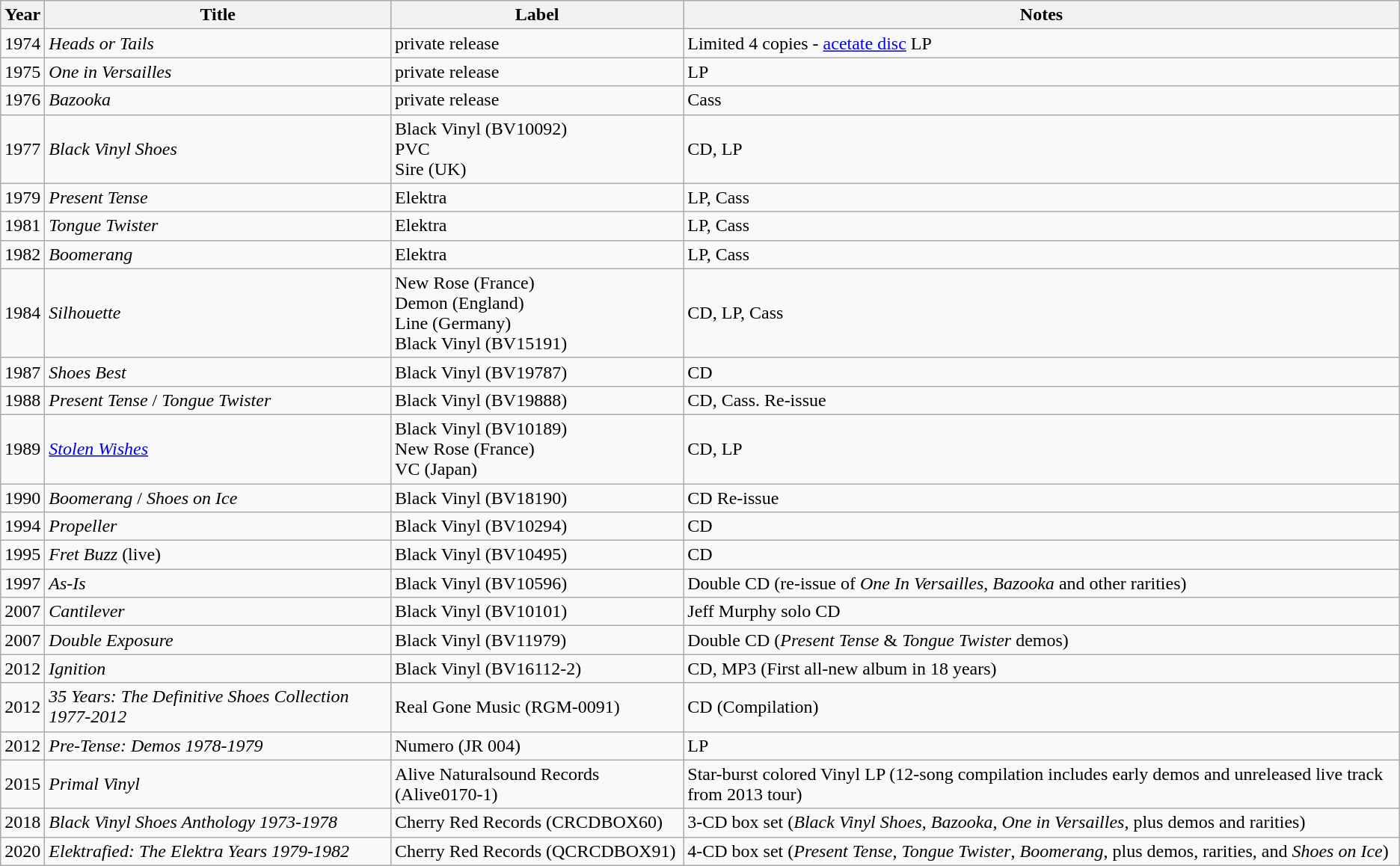<table class="wikitable" border="1">
<tr>
<th>Year</th>
<th>Title</th>
<th>Label</th>
<th>Notes</th>
</tr>
<tr>
<td>1974</td>
<td><em>Heads or Tails</em></td>
<td>private release</td>
<td>Limited 4 copies - <a href='#'>acetate disc</a> LP</td>
</tr>
<tr>
<td>1975</td>
<td><em>One in Versailles</em></td>
<td>private release</td>
<td>LP</td>
</tr>
<tr>
<td>1976</td>
<td><em>Bazooka</em></td>
<td>private release</td>
<td>Cass</td>
</tr>
<tr>
<td>1977</td>
<td><em>Black Vinyl Shoes</em></td>
<td>Black Vinyl (BV10092)<br>PVC<br>Sire (UK)<br></td>
<td>CD, LP</td>
</tr>
<tr>
<td>1979</td>
<td><em>Present Tense</em></td>
<td>Elektra</td>
<td>LP, Cass</td>
</tr>
<tr>
<td>1981</td>
<td><em>Tongue Twister</em></td>
<td>Elektra</td>
<td>LP, Cass</td>
</tr>
<tr>
<td>1982</td>
<td><em>Boomerang</em></td>
<td>Elektra</td>
<td>LP, Cass</td>
</tr>
<tr>
<td>1984</td>
<td><em>Silhouette</em></td>
<td>New Rose (France)<br>Demon (England)<br>Line (Germany)<br>Black Vinyl (BV15191)</td>
<td>CD, LP, Cass</td>
</tr>
<tr>
<td>1987</td>
<td><em>Shoes Best</em></td>
<td>Black Vinyl (BV19787)</td>
<td>CD</td>
</tr>
<tr>
<td>1988</td>
<td><em>Present Tense</em> / <em>Tongue Twister</em></td>
<td>Black Vinyl (BV19888)</td>
<td>CD, Cass. Re-issue</td>
</tr>
<tr>
<td>1989</td>
<td><em><a href='#'>Stolen Wishes</a></em></td>
<td>Black Vinyl (BV10189)<br>New Rose (France)<br>VC (Japan)</td>
<td>CD, LP</td>
</tr>
<tr>
<td>1990</td>
<td><em>Boomerang</em> / <em>Shoes on Ice</em></td>
<td>Black Vinyl (BV18190)</td>
<td>CD Re-issue</td>
</tr>
<tr>
<td>1994</td>
<td><em>Propeller</em></td>
<td>Black Vinyl (BV10294)</td>
<td>CD</td>
</tr>
<tr>
<td>1995</td>
<td><em>Fret Buzz</em> (live)</td>
<td>Black Vinyl (BV10495)</td>
<td>CD</td>
</tr>
<tr>
<td>1997</td>
<td><em>As-Is</em></td>
<td>Black Vinyl (BV10596)</td>
<td>Double CD (re-issue of <em>One In Versailles</em>, <em>Bazooka</em> and other rarities)</td>
</tr>
<tr>
<td>2007</td>
<td><em>Cantilever</em></td>
<td>Black Vinyl (BV10101)</td>
<td>Jeff Murphy solo CD</td>
</tr>
<tr>
<td>2007</td>
<td><em>Double Exposure</em></td>
<td>Black Vinyl (BV11979)</td>
<td>Double CD (<em>Present Tense</em> & <em>Tongue Twister</em> demos)</td>
</tr>
<tr>
<td>2012</td>
<td><em>Ignition</em></td>
<td>Black Vinyl (BV16112-2)</td>
<td>CD, MP3 (First all-new album in 18 years)</td>
</tr>
<tr>
<td>2012</td>
<td><em>35 Years: The Definitive Shoes Collection 1977-2012</em></td>
<td>Real Gone Music (RGM-0091)</td>
<td>CD (Compilation)</td>
</tr>
<tr>
<td>2012</td>
<td><em>Pre-Tense: Demos 1978-1979</em></td>
<td>Numero (JR 004)</td>
<td>LP</td>
</tr>
<tr>
<td>2015</td>
<td><em>Primal Vinyl</em></td>
<td>Alive Naturalsound Records (Alive0170-1)</td>
<td>Star-burst colored Vinyl LP (12-song compilation includes early demos and unreleased live track from 2013 tour)</td>
</tr>
<tr>
<td>2018</td>
<td><em>Black Vinyl Shoes Anthology 1973-1978</em></td>
<td>Cherry Red Records (CRCDBOX60)</td>
<td>3-CD box set (<em>Black Vinyl Shoes</em>, <em>Bazooka</em>, <em>One in Versailles</em>, plus demos and rarities)</td>
</tr>
<tr>
<td>2020</td>
<td><em>Elektrafied: The Elektra Years 1979-1982</em></td>
<td>Cherry Red Records (QCRCDBOX91)</td>
<td>4-CD box set (<em>Present Tense</em>, <em>Tongue Twister</em>, <em>Boomerang</em>, plus demos, rarities, and <em>Shoes on Ice</em>)</td>
</tr>
</table>
